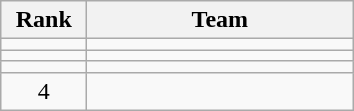<table class="wikitable" style="text-align: center">
<tr>
<th width=50>Rank</th>
<th width=170>Team</th>
</tr>
<tr>
<td></td>
<td align=left></td>
</tr>
<tr>
<td></td>
<td align=left></td>
</tr>
<tr>
<td></td>
<td align=left></td>
</tr>
<tr>
<td>4</td>
<td align=left></td>
</tr>
</table>
